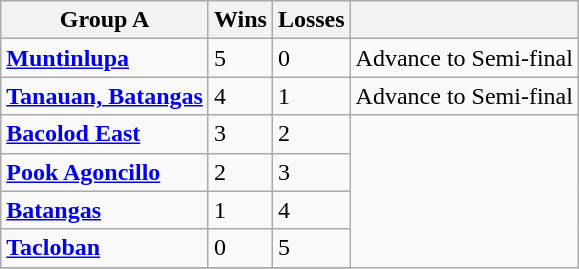<table class="wikitable">
<tr align=center>
<th>Group A</th>
<th>Wins</th>
<th>Losses</th>
<th></th>
</tr>
<tr>
<td><strong><a href='#'>Muntinlupa</a></strong></td>
<td>5</td>
<td>0</td>
<td>Advance to Semi-final</td>
</tr>
<tr>
<td><strong><a href='#'>Tanauan, Batangas</a></strong></td>
<td>4</td>
<td>1</td>
<td>Advance to Semi-final</td>
</tr>
<tr>
<td><strong><a href='#'>Bacolod East</a></strong></td>
<td>3</td>
<td>2</td>
</tr>
<tr>
<td><strong><a href='#'>Pook Agoncillo</a></strong></td>
<td>2</td>
<td>3</td>
</tr>
<tr>
<td><strong><a href='#'>Batangas</a></strong></td>
<td>1</td>
<td>4</td>
</tr>
<tr>
<td><strong><a href='#'>Tacloban</a></strong></td>
<td>0</td>
<td>5</td>
</tr>
<tr>
</tr>
</table>
